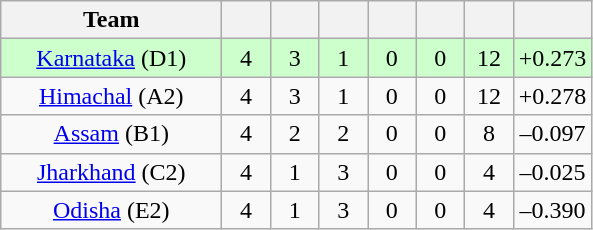<table class="wikitable" style="text-align:center">
<tr>
<th style="width:140px;">Team</th>
<th style="width:25px;"></th>
<th style="width:25px;"></th>
<th style="width:25px;"></th>
<th style="width:25px;"></th>
<th style="width:25px;"></th>
<th style="width:25px;"></th>
<th style="width:40px;"></th>
</tr>
<tr style="background:#cfc;">
<td><a href='#'>Karnataka</a> (D1)</td>
<td>4</td>
<td>3</td>
<td>1</td>
<td>0</td>
<td>0</td>
<td>12</td>
<td>+0.273</td>
</tr>
<tr>
<td><a href='#'>Himachal</a> (A2)</td>
<td>4</td>
<td>3</td>
<td>1</td>
<td>0</td>
<td>0</td>
<td>12</td>
<td>+0.278</td>
</tr>
<tr>
<td><a href='#'>Assam</a> (B1)</td>
<td>4</td>
<td>2</td>
<td>2</td>
<td>0</td>
<td>0</td>
<td>8</td>
<td>–0.097</td>
</tr>
<tr>
<td><a href='#'>Jharkhand</a> (C2)</td>
<td>4</td>
<td>1</td>
<td>3</td>
<td>0</td>
<td>0</td>
<td>4</td>
<td>–0.025</td>
</tr>
<tr>
<td><a href='#'>Odisha</a> (E2)</td>
<td>4</td>
<td>1</td>
<td>3</td>
<td>0</td>
<td>0</td>
<td>4</td>
<td>–0.390</td>
</tr>
</table>
